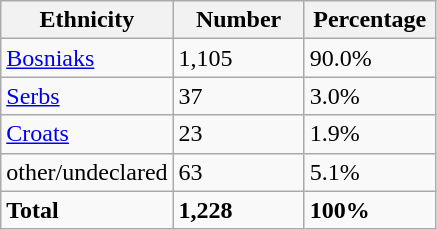<table class="wikitable">
<tr>
<th width="100px">Ethnicity</th>
<th width="80px">Number</th>
<th width="80px">Percentage</th>
</tr>
<tr>
<td><a href='#'>Bosniaks</a></td>
<td>1,105</td>
<td>90.0%</td>
</tr>
<tr>
<td><a href='#'>Serbs</a></td>
<td>37</td>
<td>3.0%</td>
</tr>
<tr>
<td><a href='#'>Croats</a></td>
<td>23</td>
<td>1.9%</td>
</tr>
<tr>
<td>other/undeclared</td>
<td>63</td>
<td>5.1%</td>
</tr>
<tr>
<td><strong>Total</strong></td>
<td><strong>1,228</strong></td>
<td><strong>100%</strong></td>
</tr>
</table>
